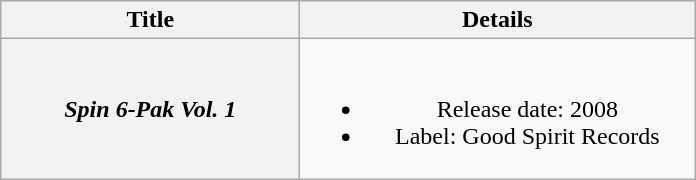<table class="wikitable plainrowheaders" style="text-align:center;">
<tr>
<th style="width:12em;">Title</th>
<th style="width:16em;">Details</th>
</tr>
<tr>
<th scope="row"><em>Spin 6-Pak Vol. 1</em></th>
<td><br><ul><li>Release date: 2008</li><li>Label: Good Spirit Records</li></ul></td>
</tr>
</table>
